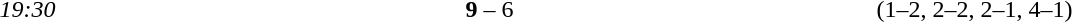<table style="text-align:center">
<tr>
<th width=100></th>
<th width=200></th>
<th width=100></th>
<th width=200></th>
</tr>
<tr>
<td><em>19:30</em></td>
<td align=right><strong></strong></td>
<td><strong>9</strong> – 6</td>
<td align=left></td>
<td>(1–2, 2–2, 2–1, 4–1)</td>
</tr>
</table>
